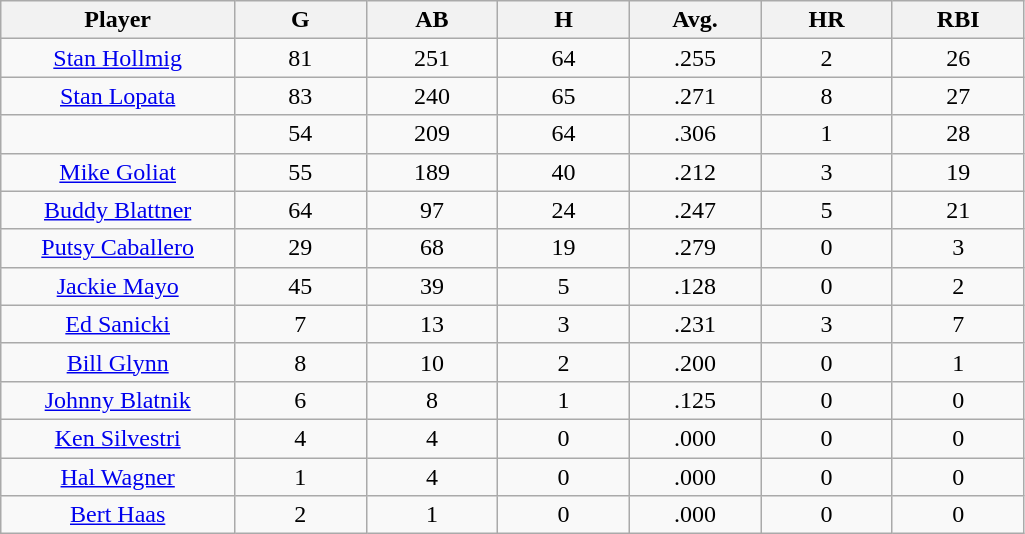<table class="wikitable sortable">
<tr>
<th bgcolor="#DDDDFF" width="16%">Player</th>
<th bgcolor="#DDDDFF" width="9%">G</th>
<th bgcolor="#DDDDFF" width="9%">AB</th>
<th bgcolor="#DDDDFF" width="9%">H</th>
<th bgcolor="#DDDDFF" width="9%">Avg.</th>
<th bgcolor="#DDDDFF" width="9%">HR</th>
<th bgcolor="#DDDDFF" width="9%">RBI</th>
</tr>
<tr align="center">
<td><a href='#'>Stan Hollmig</a></td>
<td>81</td>
<td>251</td>
<td>64</td>
<td>.255</td>
<td>2</td>
<td>26</td>
</tr>
<tr align="center">
<td><a href='#'>Stan Lopata</a></td>
<td>83</td>
<td>240</td>
<td>65</td>
<td>.271</td>
<td>8</td>
<td>27</td>
</tr>
<tr align="center">
<td></td>
<td>54</td>
<td>209</td>
<td>64</td>
<td>.306</td>
<td>1</td>
<td>28</td>
</tr>
<tr align="center">
<td><a href='#'>Mike Goliat</a></td>
<td>55</td>
<td>189</td>
<td>40</td>
<td>.212</td>
<td>3</td>
<td>19</td>
</tr>
<tr align="center">
<td><a href='#'>Buddy Blattner</a></td>
<td>64</td>
<td>97</td>
<td>24</td>
<td>.247</td>
<td>5</td>
<td>21</td>
</tr>
<tr align="center">
<td><a href='#'>Putsy Caballero</a></td>
<td>29</td>
<td>68</td>
<td>19</td>
<td>.279</td>
<td>0</td>
<td>3</td>
</tr>
<tr align="center">
<td><a href='#'>Jackie Mayo</a></td>
<td>45</td>
<td>39</td>
<td>5</td>
<td>.128</td>
<td>0</td>
<td>2</td>
</tr>
<tr align="center">
<td><a href='#'>Ed Sanicki</a></td>
<td>7</td>
<td>13</td>
<td>3</td>
<td>.231</td>
<td>3</td>
<td>7</td>
</tr>
<tr align="center">
<td><a href='#'>Bill Glynn</a></td>
<td>8</td>
<td>10</td>
<td>2</td>
<td>.200</td>
<td>0</td>
<td>1</td>
</tr>
<tr align="center">
<td><a href='#'>Johnny Blatnik</a></td>
<td>6</td>
<td>8</td>
<td>1</td>
<td>.125</td>
<td>0</td>
<td>0</td>
</tr>
<tr align="center">
<td><a href='#'>Ken Silvestri</a></td>
<td>4</td>
<td>4</td>
<td>0</td>
<td>.000</td>
<td>0</td>
<td>0</td>
</tr>
<tr align="center">
<td><a href='#'>Hal Wagner</a></td>
<td>1</td>
<td>4</td>
<td>0</td>
<td>.000</td>
<td>0</td>
<td>0</td>
</tr>
<tr align="center">
<td><a href='#'>Bert Haas</a></td>
<td>2</td>
<td>1</td>
<td>0</td>
<td>.000</td>
<td>0</td>
<td>0</td>
</tr>
</table>
